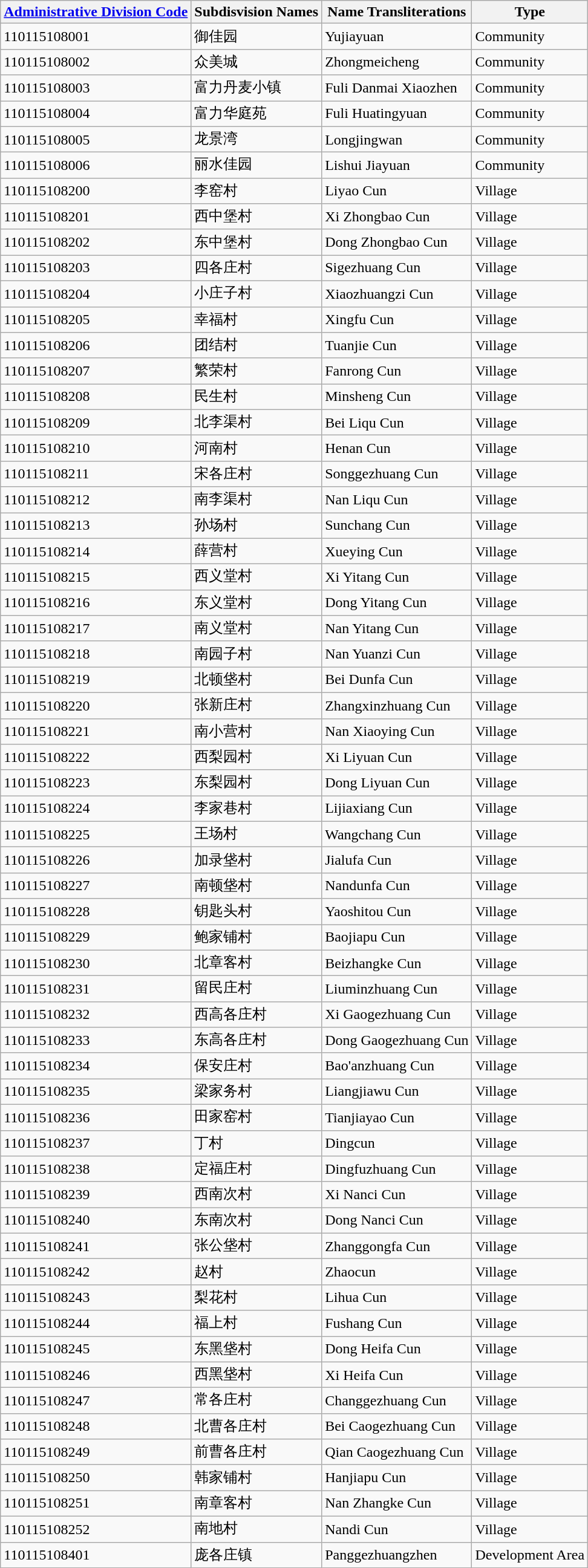<table class="wikitable sortable">
<tr>
<th><a href='#'>Administrative Division Code</a></th>
<th>Subdisvision Names</th>
<th>Name Transliterations</th>
<th>Type</th>
</tr>
<tr>
<td>110115108001</td>
<td>御佳园</td>
<td>Yujiayuan</td>
<td>Community</td>
</tr>
<tr>
<td>110115108002</td>
<td>众美城</td>
<td>Zhongmeicheng</td>
<td>Community</td>
</tr>
<tr>
<td>110115108003</td>
<td>富力丹麦小镇</td>
<td>Fuli Danmai Xiaozhen</td>
<td>Community</td>
</tr>
<tr>
<td>110115108004</td>
<td>富力华庭苑</td>
<td>Fuli Huatingyuan</td>
<td>Community</td>
</tr>
<tr>
<td>110115108005</td>
<td>龙景湾</td>
<td>Longjingwan</td>
<td>Community</td>
</tr>
<tr>
<td>110115108006</td>
<td>丽水佳园</td>
<td>Lishui Jiayuan</td>
<td>Community</td>
</tr>
<tr>
<td>110115108200</td>
<td>李窑村</td>
<td>Liyao Cun</td>
<td>Village</td>
</tr>
<tr>
<td>110115108201</td>
<td>西中堡村</td>
<td>Xi Zhongbao Cun</td>
<td>Village</td>
</tr>
<tr>
<td>110115108202</td>
<td>东中堡村</td>
<td>Dong Zhongbao Cun</td>
<td>Village</td>
</tr>
<tr>
<td>110115108203</td>
<td>四各庄村</td>
<td>Sigezhuang Cun</td>
<td>Village</td>
</tr>
<tr>
<td>110115108204</td>
<td>小庄子村</td>
<td>Xiaozhuangzi Cun</td>
<td>Village</td>
</tr>
<tr>
<td>110115108205</td>
<td>幸福村</td>
<td>Xingfu Cun</td>
<td>Village</td>
</tr>
<tr>
<td>110115108206</td>
<td>团结村</td>
<td>Tuanjie Cun</td>
<td>Village</td>
</tr>
<tr>
<td>110115108207</td>
<td>繁荣村</td>
<td>Fanrong Cun</td>
<td>Village</td>
</tr>
<tr>
<td>110115108208</td>
<td>民生村</td>
<td>Minsheng Cun</td>
<td>Village</td>
</tr>
<tr>
<td>110115108209</td>
<td>北李渠村</td>
<td>Bei Liqu Cun</td>
<td>Village</td>
</tr>
<tr>
<td>110115108210</td>
<td>河南村</td>
<td>Henan Cun</td>
<td>Village</td>
</tr>
<tr>
<td>110115108211</td>
<td>宋各庄村</td>
<td>Songgezhuang Cun</td>
<td>Village</td>
</tr>
<tr>
<td>110115108212</td>
<td>南李渠村</td>
<td>Nan Liqu Cun</td>
<td>Village</td>
</tr>
<tr>
<td>110115108213</td>
<td>孙场村</td>
<td>Sunchang Cun</td>
<td>Village</td>
</tr>
<tr>
<td>110115108214</td>
<td>薛营村</td>
<td>Xueying Cun</td>
<td>Village</td>
</tr>
<tr>
<td>110115108215</td>
<td>西义堂村</td>
<td>Xi Yitang Cun</td>
<td>Village</td>
</tr>
<tr>
<td>110115108216</td>
<td>东义堂村</td>
<td>Dong Yitang Cun</td>
<td>Village</td>
</tr>
<tr>
<td>110115108217</td>
<td>南义堂村</td>
<td>Nan Yitang Cun</td>
<td>Village</td>
</tr>
<tr>
<td>110115108218</td>
<td>南园子村</td>
<td>Nan Yuanzi Cun</td>
<td>Village</td>
</tr>
<tr>
<td>110115108219</td>
<td>北顿垡村</td>
<td>Bei Dunfa Cun</td>
<td>Village</td>
</tr>
<tr>
<td>110115108220</td>
<td>张新庄村</td>
<td>Zhangxinzhuang Cun</td>
<td>Village</td>
</tr>
<tr>
<td>110115108221</td>
<td>南小营村</td>
<td>Nan Xiaoying Cun</td>
<td>Village</td>
</tr>
<tr>
<td>110115108222</td>
<td>西梨园村</td>
<td>Xi Liyuan Cun</td>
<td>Village</td>
</tr>
<tr>
<td>110115108223</td>
<td>东梨园村</td>
<td>Dong Liyuan Cun</td>
<td>Village</td>
</tr>
<tr>
<td>110115108224</td>
<td>李家巷村</td>
<td>Lijiaxiang Cun</td>
<td>Village</td>
</tr>
<tr>
<td>110115108225</td>
<td>王场村</td>
<td>Wangchang Cun</td>
<td>Village</td>
</tr>
<tr>
<td>110115108226</td>
<td>加录垡村</td>
<td>Jialufa Cun</td>
<td>Village</td>
</tr>
<tr>
<td>110115108227</td>
<td>南顿垡村</td>
<td>Nandunfa Cun</td>
<td>Village</td>
</tr>
<tr>
<td>110115108228</td>
<td>钥匙头村</td>
<td>Yaoshitou Cun</td>
<td>Village</td>
</tr>
<tr>
<td>110115108229</td>
<td>鲍家铺村</td>
<td>Baojiapu Cun</td>
<td>Village</td>
</tr>
<tr>
<td>110115108230</td>
<td>北章客村</td>
<td>Beizhangke Cun</td>
<td>Village</td>
</tr>
<tr>
<td>110115108231</td>
<td>留民庄村</td>
<td>Liuminzhuang Cun</td>
<td>Village</td>
</tr>
<tr>
<td>110115108232</td>
<td>西高各庄村</td>
<td>Xi Gaogezhuang Cun</td>
<td>Village</td>
</tr>
<tr>
<td>110115108233</td>
<td>东高各庄村</td>
<td>Dong Gaogezhuang Cun</td>
<td>Village</td>
</tr>
<tr>
<td>110115108234</td>
<td>保安庄村</td>
<td>Bao'anzhuang Cun</td>
<td>Village</td>
</tr>
<tr>
<td>110115108235</td>
<td>梁家务村</td>
<td>Liangjiawu Cun</td>
<td>Village</td>
</tr>
<tr>
<td>110115108236</td>
<td>田家窑村</td>
<td>Tianjiayao Cun</td>
<td>Village</td>
</tr>
<tr>
<td>110115108237</td>
<td>丁村</td>
<td>Dingcun</td>
<td>Village</td>
</tr>
<tr>
<td>110115108238</td>
<td>定福庄村</td>
<td>Dingfuzhuang Cun</td>
<td>Village</td>
</tr>
<tr>
<td>110115108239</td>
<td>西南次村</td>
<td>Xi Nanci Cun</td>
<td>Village</td>
</tr>
<tr>
<td>110115108240</td>
<td>东南次村</td>
<td>Dong Nanci Cun</td>
<td>Village</td>
</tr>
<tr>
<td>110115108241</td>
<td>张公垡村</td>
<td>Zhanggongfa Cun</td>
<td>Village</td>
</tr>
<tr>
<td>110115108242</td>
<td>赵村</td>
<td>Zhaocun</td>
<td>Village</td>
</tr>
<tr>
<td>110115108243</td>
<td>梨花村</td>
<td>Lihua Cun</td>
<td>Village</td>
</tr>
<tr>
<td>110115108244</td>
<td>福上村</td>
<td>Fushang Cun</td>
<td>Village</td>
</tr>
<tr>
<td>110115108245</td>
<td>东黑垡村</td>
<td>Dong Heifa Cun</td>
<td>Village</td>
</tr>
<tr>
<td>110115108246</td>
<td>西黑垡村</td>
<td>Xi Heifa Cun</td>
<td>Village</td>
</tr>
<tr>
<td>110115108247</td>
<td>常各庄村</td>
<td>Changgezhuang Cun</td>
<td>Village</td>
</tr>
<tr>
<td>110115108248</td>
<td>北曹各庄村</td>
<td>Bei Caogezhuang Cun</td>
<td>Village</td>
</tr>
<tr>
<td>110115108249</td>
<td>前曹各庄村</td>
<td>Qian Caogezhuang Cun</td>
<td>Village</td>
</tr>
<tr>
<td>110115108250</td>
<td>韩家铺村</td>
<td>Hanjiapu Cun</td>
<td>Village</td>
</tr>
<tr>
<td>110115108251</td>
<td>南章客村</td>
<td>Nan Zhangke Cun</td>
<td>Village</td>
</tr>
<tr>
<td>110115108252</td>
<td>南地村</td>
<td>Nandi Cun</td>
<td>Village</td>
</tr>
<tr>
<td>110115108401</td>
<td>庞各庄镇</td>
<td>Panggezhuangzhen</td>
<td>Development Area</td>
</tr>
</table>
